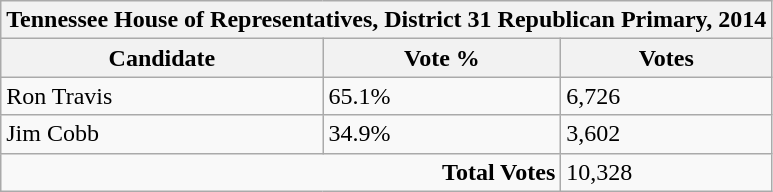<table class="wikitable">
<tr>
<th colspan="3">Tennessee House of Representatives, District 31 Republican Primary, 2014</th>
</tr>
<tr>
<th>Candidate</th>
<th>Vote %</th>
<th>Votes</th>
</tr>
<tr>
<td>Ron Travis</td>
<td>65.1%</td>
<td>6,726</td>
</tr>
<tr>
<td>Jim Cobb</td>
<td>34.9%</td>
<td>3,602</td>
</tr>
<tr>
<td colspan="2" align="right"><strong>Total Votes</strong></td>
<td>10,328</td>
</tr>
</table>
